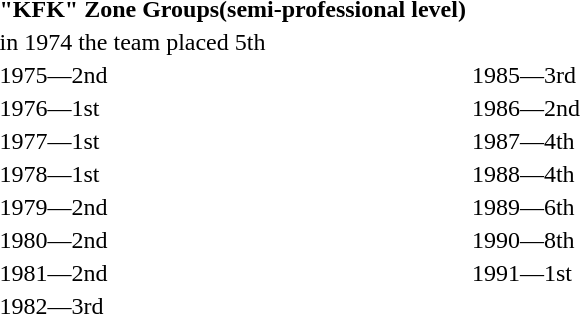<table>
<tr>
<th>"KFK" Zone Groups(semi-professional level)</th>
<th></th>
</tr>
<tr>
<td>in 1974 the team placed 5th</td>
</tr>
<tr>
<td>1975—2nd</td>
<td>1985—3rd</td>
</tr>
<tr>
<td>1976—1st</td>
<td>1986—2nd</td>
</tr>
<tr>
<td>1977—1st</td>
<td>1987—4th</td>
</tr>
<tr>
<td>1978—1st</td>
<td>1988—4th</td>
</tr>
<tr>
<td>1979—2nd</td>
<td>1989—6th</td>
</tr>
<tr>
<td>1980—2nd</td>
<td>1990—8th</td>
</tr>
<tr>
<td>1981—2nd</td>
<td>1991—1st</td>
</tr>
<tr>
<td>1982—3rd</td>
<td></td>
</tr>
</table>
